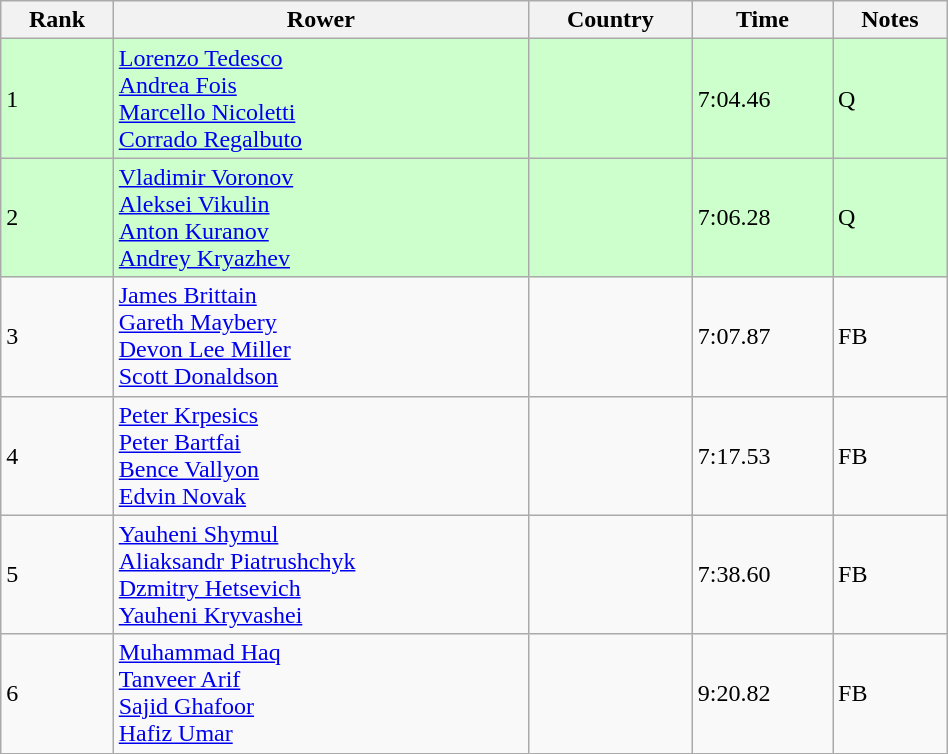<table class="wikitable" width=50%>
<tr>
<th>Rank</th>
<th>Rower</th>
<th>Country</th>
<th>Time</th>
<th>Notes</th>
</tr>
<tr bgcolor=ccffcc>
<td>1</td>
<td><a href='#'>Lorenzo Tedesco</a><br><a href='#'>Andrea Fois</a><br><a href='#'>Marcello Nicoletti</a><br><a href='#'>Corrado Regalbuto</a></td>
<td></td>
<td>7:04.46</td>
<td>Q</td>
</tr>
<tr bgcolor=ccffcc>
<td>2</td>
<td><a href='#'>Vladimir Voronov</a><br><a href='#'>Aleksei Vikulin</a><br><a href='#'>Anton Kuranov</a><br><a href='#'>Andrey Kryazhev</a></td>
<td></td>
<td>7:06.28</td>
<td>Q</td>
</tr>
<tr>
<td>3</td>
<td><a href='#'>James Brittain</a><br><a href='#'>Gareth Maybery</a><br><a href='#'>Devon Lee Miller</a><br><a href='#'>Scott Donaldson</a></td>
<td></td>
<td>7:07.87</td>
<td>FB</td>
</tr>
<tr>
<td>4</td>
<td><a href='#'>Peter Krpesics</a><br><a href='#'>Peter Bartfai</a><br><a href='#'>Bence Vallyon</a><br><a href='#'>Edvin Novak</a></td>
<td></td>
<td>7:17.53</td>
<td>FB</td>
</tr>
<tr>
<td>5</td>
<td><a href='#'>Yauheni Shymul</a><br><a href='#'>Aliaksandr Piatrushchyk</a><br><a href='#'>Dzmitry Hetsevich</a><br><a href='#'>Yauheni Kryvashei</a></td>
<td></td>
<td>7:38.60</td>
<td>FB</td>
</tr>
<tr>
<td>6</td>
<td><a href='#'>Muhammad Haq</a><br><a href='#'>Tanveer Arif</a><br><a href='#'>Sajid Ghafoor</a><br><a href='#'>Hafiz Umar</a></td>
<td></td>
<td>9:20.82</td>
<td>FB</td>
</tr>
</table>
